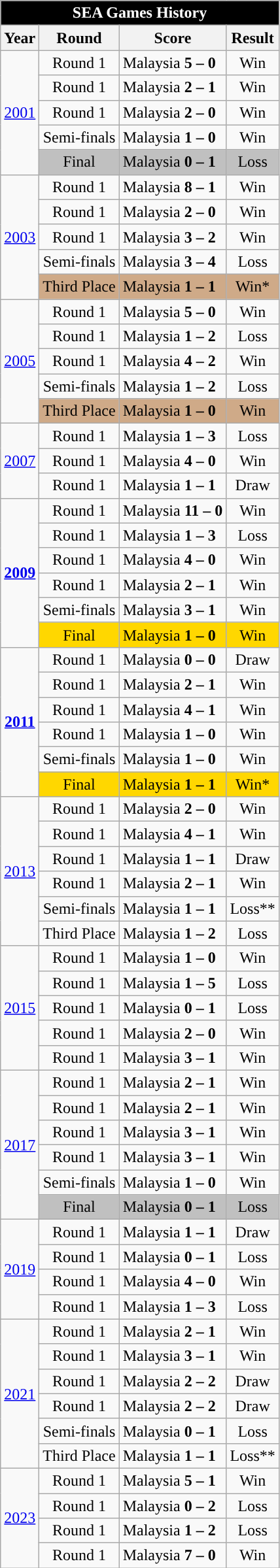<table class="wikitable collapsible collapsed" style="text-align: center;">
<tr>
<th colspan=4 style="background: #000000; color: #FFFFFF;">SEA Games History</th>
</tr>
<tr>
<th>Year</th>
<th>Round</th>
<th>Score</th>
<th>Result</th>
</tr>
<tr>
<td rowspan=5><a href='#'>2001</a></td>
<td>Round 1</td>
<td align="left"> Malaysia <strong>5 – 0</strong> </td>
<td>Win</td>
</tr>
<tr>
<td>Round 1</td>
<td align="left"> Malaysia <strong>2 – 1</strong> </td>
<td>Win</td>
</tr>
<tr>
<td>Round 1</td>
<td align="left"> Malaysia <strong>2 – 0</strong> </td>
<td>Win</td>
</tr>
<tr>
<td>Semi-finals</td>
<td align="left"> Malaysia <strong>1 – 0</strong> </td>
<td>Win</td>
</tr>
<tr style="background:silver;">
<td>Final</td>
<td align="left"> Malaysia <strong>0 – 1</strong> </td>
<td>Loss</td>
</tr>
<tr>
<td rowspan=5><a href='#'>2003</a></td>
<td>Round 1</td>
<td align="left"> Malaysia <strong>8 – 1</strong> </td>
<td>Win</td>
</tr>
<tr>
<td>Round 1</td>
<td align="left"> Malaysia <strong>2 – 0</strong> </td>
<td>Win</td>
</tr>
<tr>
<td>Round 1</td>
<td align="left"> Malaysia <strong>3 – 2</strong> </td>
<td>Win</td>
</tr>
<tr>
<td>Semi-finals</td>
<td align="left"> Malaysia <strong>3 – 4</strong> </td>
<td>Loss</td>
</tr>
<tr style="background:#cfaa88;">
<td>Third Place</td>
<td align="left"> Malaysia <strong>1 – 1</strong> </td>
<td>Win*</td>
</tr>
<tr>
<td rowspan=5><a href='#'>2005</a></td>
<td>Round 1</td>
<td align="left"> Malaysia <strong>5 – 0</strong> </td>
<td>Win</td>
</tr>
<tr>
<td>Round 1</td>
<td align="left"> Malaysia <strong>1 – 2</strong> </td>
<td>Loss</td>
</tr>
<tr>
<td>Round 1</td>
<td align="left"> Malaysia <strong>4 – 2</strong> </td>
<td>Win</td>
</tr>
<tr>
<td>Semi-finals</td>
<td align="left"> Malaysia <strong>1 – 2</strong> </td>
<td>Loss</td>
</tr>
<tr style="background:#cfaa88;">
<td>Third Place</td>
<td align="left"> Malaysia <strong>1 – 0</strong> </td>
<td>Win</td>
</tr>
<tr>
<td rowspan=3><a href='#'>2007</a></td>
<td>Round 1</td>
<td align="left"> Malaysia <strong>1 – 3</strong> </td>
<td>Loss</td>
</tr>
<tr>
<td>Round 1</td>
<td align="left"> Malaysia <strong>4 – 0</strong> </td>
<td>Win</td>
</tr>
<tr>
<td>Round 1</td>
<td align="left"> Malaysia <strong>1 – 1</strong> </td>
<td>Draw</td>
</tr>
<tr>
<td rowspan=6><strong><a href='#'>2009</a></strong></td>
<td>Round 1</td>
<td align="left"> Malaysia <strong>11 – 0</strong> </td>
<td>Win</td>
</tr>
<tr>
<td>Round 1</td>
<td align="left"> Malaysia <strong>1 – 3</strong> </td>
<td>Loss</td>
</tr>
<tr>
<td>Round 1</td>
<td align="left"> Malaysia <strong>4 – 0</strong> </td>
<td>Win</td>
</tr>
<tr>
<td>Round 1</td>
<td align="left"> Malaysia <strong>2 – 1</strong> </td>
<td>Win</td>
</tr>
<tr>
<td>Semi-finals</td>
<td align="left"> Malaysia <strong>3 – 1</strong> </td>
<td>Win</td>
</tr>
<tr style="background:Gold;">
<td>Final</td>
<td align="left"> Malaysia <strong>1 – 0</strong> </td>
<td>Win</td>
</tr>
<tr>
<td rowspan=6><strong><a href='#'>2011</a></strong></td>
<td>Round 1</td>
<td align="left"> Malaysia <strong>0 – 0</strong> </td>
<td>Draw</td>
</tr>
<tr>
<td>Round 1</td>
<td align="left"> Malaysia <strong>2 – 1</strong> </td>
<td>Win</td>
</tr>
<tr>
<td>Round 1</td>
<td align="left"> Malaysia <strong>4 – 1</strong> </td>
<td>Win</td>
</tr>
<tr>
<td>Round 1</td>
<td align="left"> Malaysia <strong>1 – 0</strong> </td>
<td>Win</td>
</tr>
<tr>
<td>Semi-finals</td>
<td align="left"> Malaysia <strong>1 – 0</strong> </td>
<td>Win</td>
</tr>
<tr style="background:Gold;">
<td>Final</td>
<td align="left"> Malaysia <strong>1 – 1</strong> </td>
<td>Win*</td>
</tr>
<tr>
<td rowspan=6><a href='#'>2013</a></td>
<td>Round 1</td>
<td align="left"> Malaysia <strong>2 – 0</strong> </td>
<td>Win</td>
</tr>
<tr>
<td>Round 1</td>
<td align="left"> Malaysia <strong>4 – 1</strong> </td>
<td>Win</td>
</tr>
<tr>
<td>Round 1</td>
<td align="left"> Malaysia <strong>1 – 1</strong> </td>
<td>Draw</td>
</tr>
<tr>
<td>Round 1</td>
<td align="left"> Malaysia <strong>2 – 1</strong> </td>
<td>Win</td>
</tr>
<tr>
<td>Semi-finals</td>
<td align="left"> Malaysia <strong>1 – 1</strong> </td>
<td>Loss**</td>
</tr>
<tr>
<td>Third Place</td>
<td align="left"> Malaysia <strong>1 – 2</strong> </td>
<td>Loss</td>
</tr>
<tr>
<td rowspan=5><a href='#'>2015</a></td>
<td>Round 1</td>
<td align="left"> Malaysia <strong>1 – 0</strong> </td>
<td>Win</td>
</tr>
<tr>
<td>Round 1</td>
<td align="left"> Malaysia <strong>1 – 5</strong> </td>
<td>Loss</td>
</tr>
<tr>
<td>Round 1</td>
<td align="left"> Malaysia <strong>0 – 1</strong> </td>
<td>Loss</td>
</tr>
<tr>
<td>Round 1</td>
<td align="left"> Malaysia <strong>2 – 0</strong> </td>
<td>Win</td>
</tr>
<tr>
<td>Round 1</td>
<td align="left"> Malaysia <strong>3 – 1</strong> </td>
<td>Win</td>
</tr>
<tr>
<td rowspan=6><a href='#'>2017</a></td>
<td>Round 1</td>
<td align="left"> Malaysia <strong>2 – 1</strong> </td>
<td>Win</td>
</tr>
<tr>
<td>Round 1</td>
<td align="left"> Malaysia <strong>2 – 1</strong> </td>
<td>Win</td>
</tr>
<tr>
<td>Round 1</td>
<td align="left"> Malaysia <strong>3 – 1</strong> </td>
<td>Win</td>
</tr>
<tr>
<td>Round 1</td>
<td align="left"> Malaysia <strong>3 – 1</strong> </td>
<td>Win</td>
</tr>
<tr>
<td>Semi-finals</td>
<td align="left"> Malaysia <strong>1 – 0</strong> </td>
<td>Win</td>
</tr>
<tr style="background:silver;">
<td>Final</td>
<td align="left"> Malaysia <strong>0 – 1</strong> </td>
<td>Loss</td>
</tr>
<tr>
<td rowspan=4><a href='#'>2019</a></td>
<td>Round 1</td>
<td align="left"> Malaysia <strong>1 – 1</strong> </td>
<td>Draw</td>
</tr>
<tr>
<td>Round 1</td>
<td align="left"> Malaysia <strong>0 – 1</strong> </td>
<td>Loss</td>
</tr>
<tr>
<td>Round 1</td>
<td align="left"> Malaysia <strong>4 – 0</strong> </td>
<td>Win</td>
</tr>
<tr>
<td>Round 1</td>
<td align="left"> Malaysia <strong>1 – 3</strong> </td>
<td>Loss</td>
</tr>
<tr>
<td rowspan=6><a href='#'>2021</a></td>
<td>Round 1</td>
<td align="left"> Malaysia <strong>2 – 1</strong> </td>
<td>Win</td>
</tr>
<tr>
<td>Round 1</td>
<td align="left"> Malaysia <strong>3 – 1</strong> </td>
<td>Win</td>
</tr>
<tr>
<td>Round 1</td>
<td align="left"> Malaysia <strong>2 – 2</strong> </td>
<td>Draw</td>
</tr>
<tr>
<td>Round 1</td>
<td align="left"> Malaysia <strong>2 – 2</strong> </td>
<td>Draw</td>
</tr>
<tr>
<td>Semi-finals</td>
<td align="left"> Malaysia <strong>0 – 1</strong> </td>
<td>Loss</td>
</tr>
<tr>
<td>Third Place</td>
<td align="left"> Malaysia <strong>1 – 1</strong> </td>
<td>Loss**</td>
</tr>
<tr>
<td rowspan=4><a href='#'>2023</a></td>
<td>Round 1</td>
<td align="left"> Malaysia <strong>5 – 1</strong> </td>
<td>Win</td>
</tr>
<tr>
<td>Round 1</td>
<td align="left"> Malaysia <strong>0 – 2</strong> </td>
<td>Loss</td>
</tr>
<tr>
<td>Round 1</td>
<td align="left"> Malaysia <strong>1 – 2</strong> </td>
<td>Loss</td>
</tr>
<tr>
<td>Round 1</td>
<td align="left"> Malaysia <strong>7 – 0</strong> </td>
<td>Win</td>
</tr>
</table>
